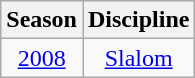<table class="wikitable" style="text-align:center; font-size:100%;">
<tr>
<th>Season</th>
<th>Discipline</th>
</tr>
<tr>
<td><a href='#'>2008</a></td>
<td><a href='#'>Slalom</a></td>
</tr>
</table>
